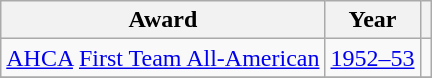<table class="wikitable">
<tr>
<th>Award</th>
<th>Year</th>
<th></th>
</tr>
<tr>
<td><a href='#'>AHCA</a> <a href='#'>First Team All-American</a></td>
<td><a href='#'>1952–53</a></td>
<td></td>
</tr>
<tr>
</tr>
</table>
